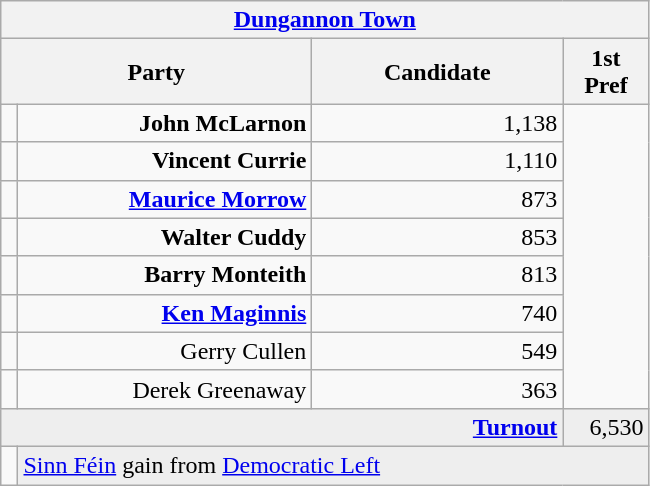<table class="wikitable">
<tr>
<th colspan="4" align="center"><a href='#'>Dungannon Town</a></th>
</tr>
<tr>
<th colspan="2" align="center" width=200>Party</th>
<th width=160>Candidate</th>
<th width=50>1st Pref</th>
</tr>
<tr>
<td></td>
<td align="right"><strong>John McLarnon</strong></td>
<td align="right">1,138</td>
</tr>
<tr>
<td></td>
<td align="right"><strong>Vincent Currie</strong></td>
<td align="right">1,110</td>
</tr>
<tr>
<td></td>
<td align="right"><strong><a href='#'>Maurice Morrow</a></strong></td>
<td align="right">873</td>
</tr>
<tr>
<td></td>
<td align="right"><strong>Walter Cuddy</strong></td>
<td align="right">853</td>
</tr>
<tr>
<td></td>
<td align="right"><strong>Barry Monteith</strong></td>
<td align="right">813</td>
</tr>
<tr>
<td></td>
<td align="right"><strong><a href='#'>Ken Maginnis</a></strong></td>
<td align="right">740</td>
</tr>
<tr>
<td></td>
<td align="right">Gerry Cullen</td>
<td align="right">549</td>
</tr>
<tr>
<td></td>
<td align="right">Derek Greenaway</td>
<td align="right">363</td>
</tr>
<tr bgcolor="EEEEEE">
<td colspan=3 align="right"><strong><a href='#'>Turnout</a></strong></td>
<td align="right">6,530</td>
</tr>
<tr>
<td bgcolor=></td>
<td colspan=3 bgcolor="EEEEEE"><a href='#'>Sinn Féin</a> gain from <a href='#'>Democratic Left</a></td>
</tr>
</table>
